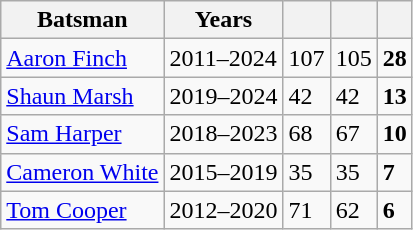<table class="wikitable">
<tr>
<th>Batsman</th>
<th>Years</th>
<th></th>
<th></th>
<th></th>
</tr>
<tr>
<td><a href='#'>Aaron Finch</a></td>
<td>2011–2024</td>
<td>107</td>
<td>105</td>
<td><strong>28</strong></td>
</tr>
<tr>
<td><a href='#'>Shaun Marsh</a></td>
<td>2019–2024</td>
<td>42</td>
<td>42</td>
<td><strong>13</strong></td>
</tr>
<tr>
<td><a href='#'>Sam Harper</a></td>
<td>2018–2023</td>
<td>68</td>
<td>67</td>
<td><strong>10</strong></td>
</tr>
<tr>
<td><a href='#'>Cameron White</a></td>
<td>2015–2019</td>
<td>35</td>
<td>35</td>
<td><strong>7</strong></td>
</tr>
<tr>
<td><a href='#'>Tom Cooper</a></td>
<td>2012–2020</td>
<td>71</td>
<td>62</td>
<td><strong>6</strong></td>
</tr>
</table>
